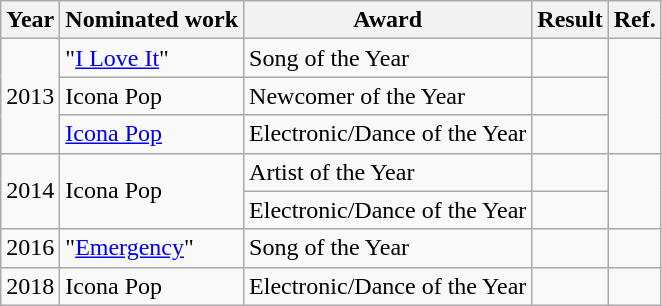<table class="wikitable">
<tr>
<th>Year</th>
<th>Nominated work</th>
<th>Award</th>
<th>Result</th>
<th>Ref.</th>
</tr>
<tr>
<td rowspan="3">2013</td>
<td>"<a href='#'>I Love It</a>"</td>
<td>Song of the Year</td>
<td></td>
<td rowspan="3"></td>
</tr>
<tr>
<td>Icona Pop</td>
<td>Newcomer of the Year</td>
<td></td>
</tr>
<tr>
<td><a href='#'>Icona Pop</a></td>
<td>Electronic/Dance of the Year</td>
<td></td>
</tr>
<tr>
<td rowspan="2">2014</td>
<td rowspan="2">Icona Pop</td>
<td>Artist of the Year</td>
<td></td>
<td rowspan="2"></td>
</tr>
<tr>
<td>Electronic/Dance of the Year</td>
<td></td>
</tr>
<tr>
<td>2016</td>
<td>"<a href='#'>Emergency</a>"</td>
<td>Song of the Year</td>
<td></td>
<td></td>
</tr>
<tr>
<td>2018</td>
<td>Icona Pop</td>
<td>Electronic/Dance of the Year</td>
<td></td>
<td></td>
</tr>
</table>
